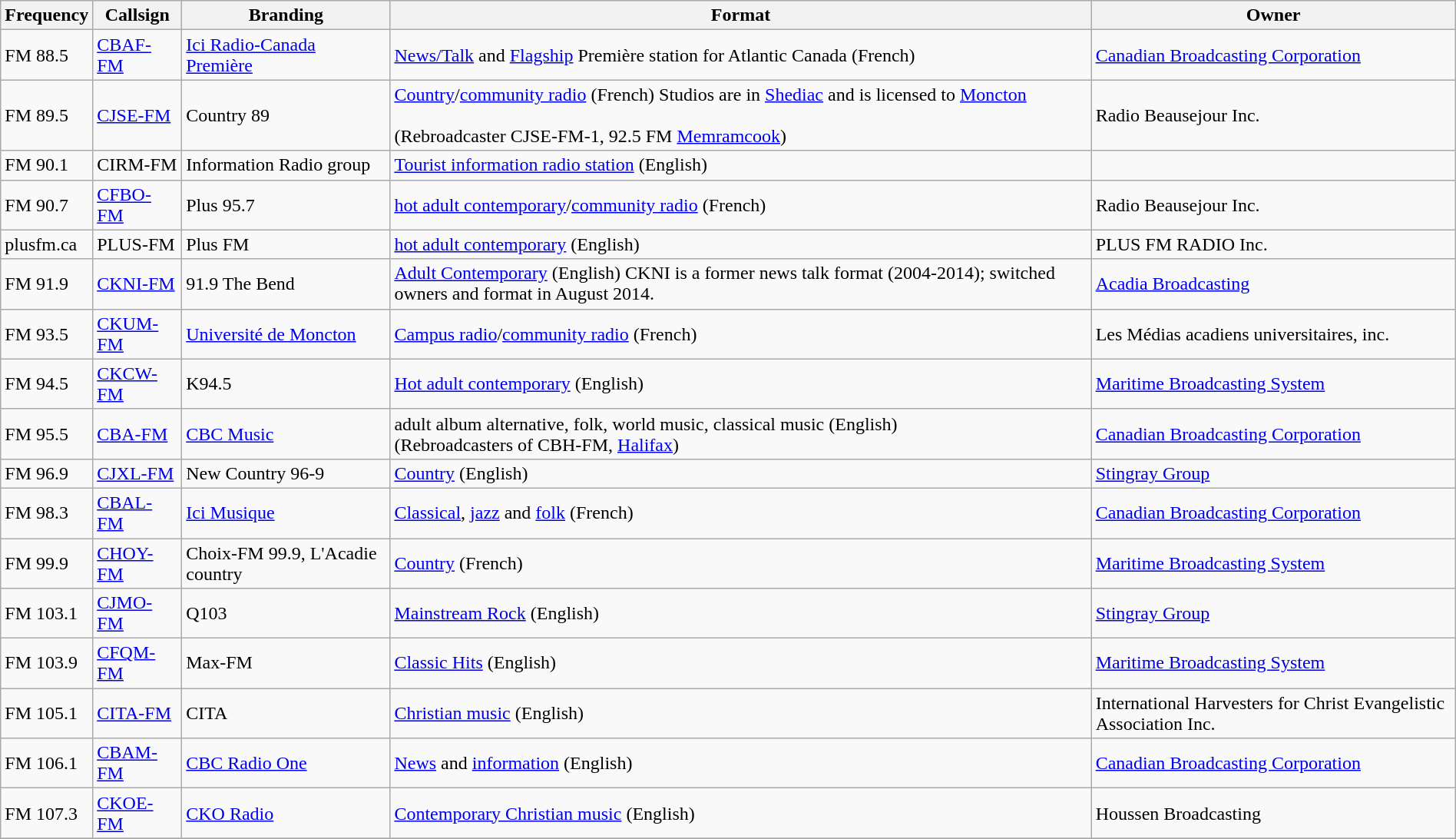<table class="wikitable sortable" width="100%">
<tr>
<th>Frequency</th>
<th>Callsign</th>
<th>Branding</th>
<th>Format</th>
<th>Owner</th>
</tr>
<tr>
<td>FM 88.5</td>
<td><a href='#'>CBAF-FM</a></td>
<td><a href='#'>Ici Radio-Canada Première</a></td>
<td><a href='#'>News/Talk</a> and <a href='#'>Flagship</a> Première station for Atlantic Canada (French)</td>
<td><a href='#'>Canadian Broadcasting Corporation</a></td>
</tr>
<tr>
<td>FM 89.5</td>
<td><a href='#'>CJSE-FM</a></td>
<td>Country 89</td>
<td><a href='#'>Country</a>/<a href='#'>community radio</a> (French) Studios are in <a href='#'>Shediac</a> and is licensed to <a href='#'>Moncton</a><br><br>(Rebroadcaster CJSE-FM-1, 92.5 FM <a href='#'>Memramcook</a>)</td>
<td>Radio Beausejour Inc.</td>
</tr>
<tr>
<td>FM 90.1</td>
<td>CIRM-FM</td>
<td>Information Radio group</td>
<td><a href='#'>Tourist information radio station</a> (English)</td>
<td></td>
</tr>
<tr>
<td>FM 90.7</td>
<td><a href='#'>CFBO-FM</a></td>
<td>Plus 95.7</td>
<td><a href='#'>hot adult contemporary</a>/<a href='#'>community radio</a> (French)</td>
<td>Radio Beausejour Inc.</td>
</tr>
<tr>
<td>plusfm.ca</td>
<td>PLUS-FM</td>
<td>Plus FM</td>
<td><a href='#'>hot adult contemporary</a> (English)</td>
<td>PLUS FM RADIO Inc.</td>
</tr>
<tr>
<td>FM 91.9</td>
<td><a href='#'>CKNI-FM</a></td>
<td>91.9 The Bend</td>
<td><a href='#'>Adult Contemporary</a> (English) CKNI is a former news talk format (2004-2014); switched owners and format in August 2014.</td>
<td><a href='#'>Acadia Broadcasting</a></td>
</tr>
<tr>
<td>FM 93.5</td>
<td><a href='#'>CKUM-FM</a></td>
<td><a href='#'>Université de Moncton</a></td>
<td><a href='#'>Campus radio</a>/<a href='#'>community radio</a> (French)</td>
<td>Les Médias acadiens universitaires, inc.</td>
</tr>
<tr>
<td>FM 94.5</td>
<td><a href='#'>CKCW-FM</a></td>
<td>K94.5</td>
<td><a href='#'>Hot adult contemporary</a> (English)</td>
<td><a href='#'>Maritime Broadcasting System</a></td>
</tr>
<tr>
<td>FM 95.5</td>
<td><a href='#'>CBA-FM</a></td>
<td><a href='#'>CBC Music</a></td>
<td>adult album alternative, folk, world music, classical music (English)<br>(Rebroadcasters of CBH-FM, <a href='#'>Halifax</a>)</td>
<td><a href='#'>Canadian Broadcasting Corporation</a></td>
</tr>
<tr>
<td>FM 96.9</td>
<td><a href='#'>CJXL-FM</a></td>
<td>New Country 96-9</td>
<td><a href='#'>Country</a> (English)</td>
<td><a href='#'>Stingray Group</a></td>
</tr>
<tr>
<td>FM 98.3</td>
<td><a href='#'>CBAL-FM</a></td>
<td><a href='#'>Ici Musique</a></td>
<td><a href='#'>Classical</a>, <a href='#'>jazz</a> and <a href='#'>folk</a> (French)</td>
<td><a href='#'>Canadian Broadcasting Corporation</a></td>
</tr>
<tr>
<td>FM 99.9</td>
<td><a href='#'>CHOY-FM</a></td>
<td>Choix-FM 99.9, L'Acadie country</td>
<td><a href='#'>Country</a> (French)</td>
<td><a href='#'>Maritime Broadcasting System</a></td>
</tr>
<tr>
<td>FM 103.1</td>
<td><a href='#'>CJMO-FM</a></td>
<td>Q103</td>
<td><a href='#'>Mainstream Rock</a> (English)</td>
<td><a href='#'>Stingray Group</a></td>
</tr>
<tr>
<td>FM 103.9</td>
<td><a href='#'>CFQM-FM</a></td>
<td>Max-FM</td>
<td><a href='#'>Classic Hits</a> (English)</td>
<td><a href='#'>Maritime Broadcasting System</a></td>
</tr>
<tr>
<td>FM 105.1</td>
<td><a href='#'>CITA-FM</a></td>
<td>CITA</td>
<td><a href='#'>Christian music</a> (English)</td>
<td>International Harvesters for Christ Evangelistic Association Inc.</td>
</tr>
<tr>
<td>FM 106.1</td>
<td><a href='#'>CBAM-FM</a></td>
<td><a href='#'>CBC Radio One</a></td>
<td><a href='#'>News</a> and <a href='#'>information</a> (English)</td>
<td><a href='#'>Canadian Broadcasting Corporation</a></td>
</tr>
<tr>
<td>FM 107.3</td>
<td><a href='#'>CKOE-FM</a></td>
<td><a href='#'>CKO Radio</a></td>
<td><a href='#'>Contemporary Christian music</a> (English)</td>
<td>Houssen Broadcasting</td>
</tr>
<tr>
</tr>
</table>
